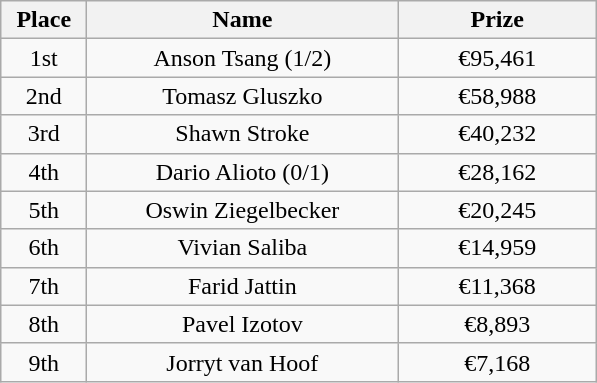<table class="wikitable">
<tr>
<th width="50">Place</th>
<th width="200">Name</th>
<th width="125">Prize</th>
</tr>
<tr>
<td align = "center">1st</td>
<td align = "center">Anson Tsang (1/2)</td>
<td align="center">€95,461</td>
</tr>
<tr>
<td align = "center">2nd</td>
<td align = "center">Tomasz Gluszko</td>
<td align="center">€58,988</td>
</tr>
<tr>
<td align = "center">3rd</td>
<td align = "center">Shawn Stroke</td>
<td align="center">€40,232</td>
</tr>
<tr>
<td align = "center">4th</td>
<td align = "center">Dario Alioto (0/1)</td>
<td align="center">€28,162</td>
</tr>
<tr>
<td align = "center">5th</td>
<td align = "center">Oswin Ziegelbecker</td>
<td align="center">€20,245</td>
</tr>
<tr>
<td align = "center">6th</td>
<td align = "center">Vivian Saliba</td>
<td align="center">€14,959</td>
</tr>
<tr>
<td align = "center">7th</td>
<td align = "center">Farid Jattin</td>
<td align="center">€11,368</td>
</tr>
<tr>
<td align = "center">8th</td>
<td align = "center">Pavel Izotov</td>
<td align="center">€8,893</td>
</tr>
<tr>
<td align = "center">9th</td>
<td align = "center">Jorryt van Hoof</td>
<td align="center">€7,168</td>
</tr>
</table>
